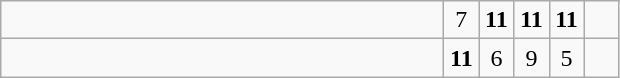<table class="wikitable">
<tr>
<td style="width:18em"><strong></strong></td>
<td align=center style="width:1em">7</td>
<td align=center style="width:1em"><strong>11</strong></td>
<td align=center style="width:1em"><strong>11</strong></td>
<td align=center style="width:1em"><strong>11</strong></td>
<td align=center style="width:1em"></td>
</tr>
<tr>
<td style="width:18em"></td>
<td align=center style="width:1em"><strong>11</strong></td>
<td align=center style="width:1em">6</td>
<td align=center style="width:1em">9</td>
<td align=center style="width:1em">5</td>
<td align=center style="width:1em"></td>
</tr>
</table>
